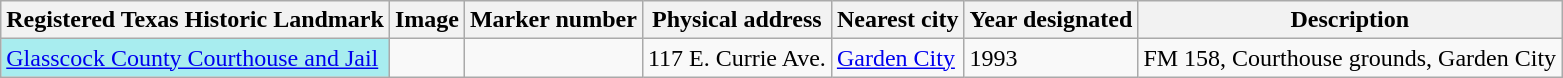<table class="wikitable sortable">
<tr>
<th>Registered Texas Historic Landmark</th>
<th>Image</th>
<th>Marker number</th>
<th>Physical address</th>
<th>Nearest city</th>
<th>Year designated</th>
<th>Description</th>
</tr>
<tr>
<td style="background: #A8EDEF"><a href='#'>Glasscock County Courthouse and Jail</a></td>
<td></td>
<td></td>
<td>117 E. Currie Ave.<br></td>
<td><a href='#'>Garden City</a></td>
<td>1993</td>
<td>FM 158, Courthouse grounds, Garden City</td>
</tr>
</table>
